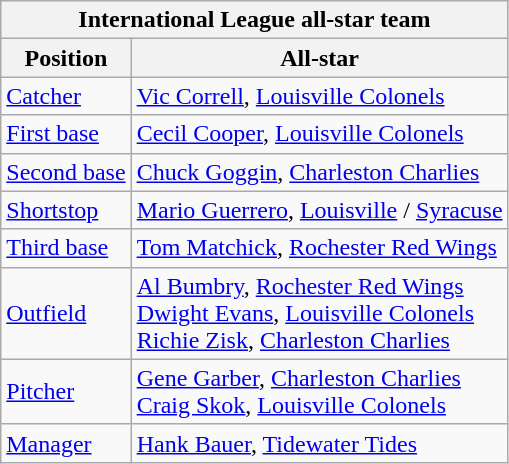<table class="wikitable">
<tr>
<th colspan="2">International League all-star team</th>
</tr>
<tr>
<th>Position</th>
<th>All-star</th>
</tr>
<tr>
<td><a href='#'>Catcher</a></td>
<td><a href='#'>Vic Correll</a>, <a href='#'>Louisville Colonels</a></td>
</tr>
<tr>
<td><a href='#'>First base</a></td>
<td><a href='#'>Cecil Cooper</a>, <a href='#'>Louisville Colonels</a></td>
</tr>
<tr>
<td><a href='#'>Second base</a></td>
<td><a href='#'>Chuck Goggin</a>, <a href='#'>Charleston Charlies</a></td>
</tr>
<tr>
<td><a href='#'>Shortstop</a></td>
<td><a href='#'>Mario Guerrero</a>, <a href='#'>Louisville</a> / <a href='#'>Syracuse</a></td>
</tr>
<tr>
<td><a href='#'>Third base</a></td>
<td><a href='#'>Tom Matchick</a>, <a href='#'>Rochester Red Wings</a></td>
</tr>
<tr>
<td><a href='#'>Outfield</a></td>
<td><a href='#'>Al Bumbry</a>, <a href='#'>Rochester Red Wings</a> <br> <a href='#'>Dwight Evans</a>, <a href='#'>Louisville Colonels</a> <br> <a href='#'>Richie Zisk</a>, <a href='#'>Charleston Charlies</a></td>
</tr>
<tr>
<td><a href='#'>Pitcher</a></td>
<td><a href='#'>Gene Garber</a>, <a href='#'>Charleston Charlies</a> <br> <a href='#'>Craig Skok</a>, <a href='#'>Louisville Colonels</a></td>
</tr>
<tr>
<td><a href='#'>Manager</a></td>
<td><a href='#'>Hank Bauer</a>, <a href='#'>Tidewater Tides</a></td>
</tr>
</table>
